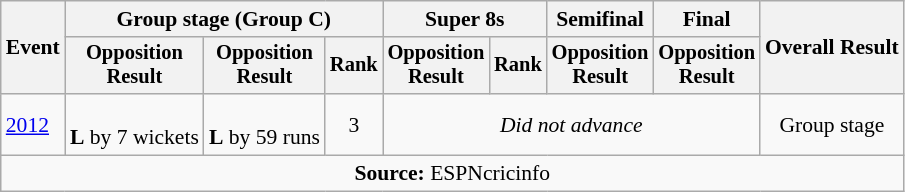<table class=wikitable style=font-size:90%;text-align:center>
<tr>
<th rowspan=2>Event</th>
<th colspan=3>Group stage (Group C)</th>
<th colspan=2>Super 8s</th>
<th>Semifinal</th>
<th>Final</th>
<th rowspan=2>Overall Result</th>
</tr>
<tr style=font-size:95%>
<th>Opposition<br>Result</th>
<th>Opposition<br>Result</th>
<th>Rank</th>
<th>Opposition<br>Result</th>
<th>Rank</th>
<th>Opposition<br>Result</th>
<th>Opposition<br>Result</th>
</tr>
<tr>
<td align=left><a href='#'>2012</a></td>
<td><br><strong>L</strong> by 7 wickets</td>
<td><br><strong>L</strong> by 59 runs</td>
<td>3</td>
<td colspan="4"><em>Did not advance</em></td>
<td>Group stage</td>
</tr>
<tr>
<td colspan="11"><strong>Source:</strong> ESPNcricinfo</td>
</tr>
</table>
